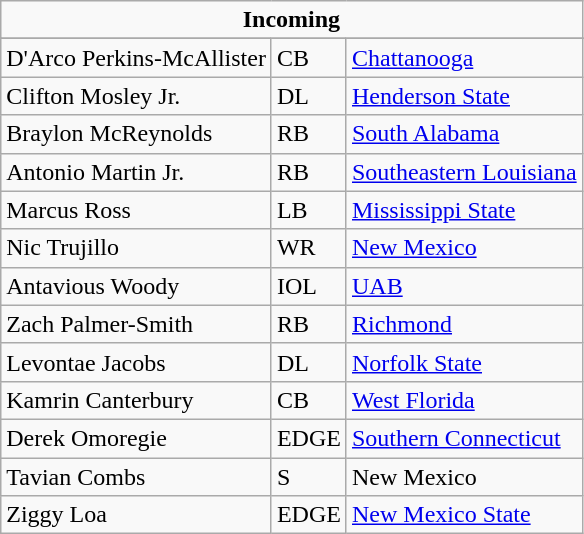<table class="wikitable">
<tr>
<td align="center" Colspan="3"><strong>Incoming</strong><br></td>
</tr>
<tr>
</tr>
<tr>
<td>D'Arco Perkins-McAllister</td>
<td>CB</td>
<td><a href='#'>Chattanooga</a></td>
</tr>
<tr>
<td>Clifton Mosley Jr.</td>
<td>DL</td>
<td><a href='#'>Henderson State</a></td>
</tr>
<tr>
<td>Braylon McReynolds</td>
<td>RB</td>
<td><a href='#'>South Alabama</a></td>
</tr>
<tr>
<td>Antonio Martin Jr.</td>
<td>RB</td>
<td><a href='#'>Southeastern Louisiana</a></td>
</tr>
<tr>
<td>Marcus Ross</td>
<td>LB</td>
<td><a href='#'>Mississippi State</a></td>
</tr>
<tr>
<td>Nic Trujillo</td>
<td>WR</td>
<td><a href='#'>New Mexico</a></td>
</tr>
<tr>
<td>Antavious Woody</td>
<td>IOL</td>
<td><a href='#'>UAB</a></td>
</tr>
<tr>
<td>Zach Palmer-Smith</td>
<td>RB</td>
<td><a href='#'>Richmond</a></td>
</tr>
<tr>
<td>Levontae Jacobs</td>
<td>DL</td>
<td><a href='#'>Norfolk State</a></td>
</tr>
<tr>
<td>Kamrin Canterbury</td>
<td>CB</td>
<td><a href='#'>West Florida</a></td>
</tr>
<tr>
<td>Derek Omoregie</td>
<td>EDGE</td>
<td><a href='#'>Southern Connecticut</a></td>
</tr>
<tr>
<td>Tavian Combs</td>
<td>S</td>
<td>New Mexico</td>
</tr>
<tr>
<td>Ziggy Loa</td>
<td>EDGE</td>
<td><a href='#'>New Mexico State</a></td>
</tr>
</table>
